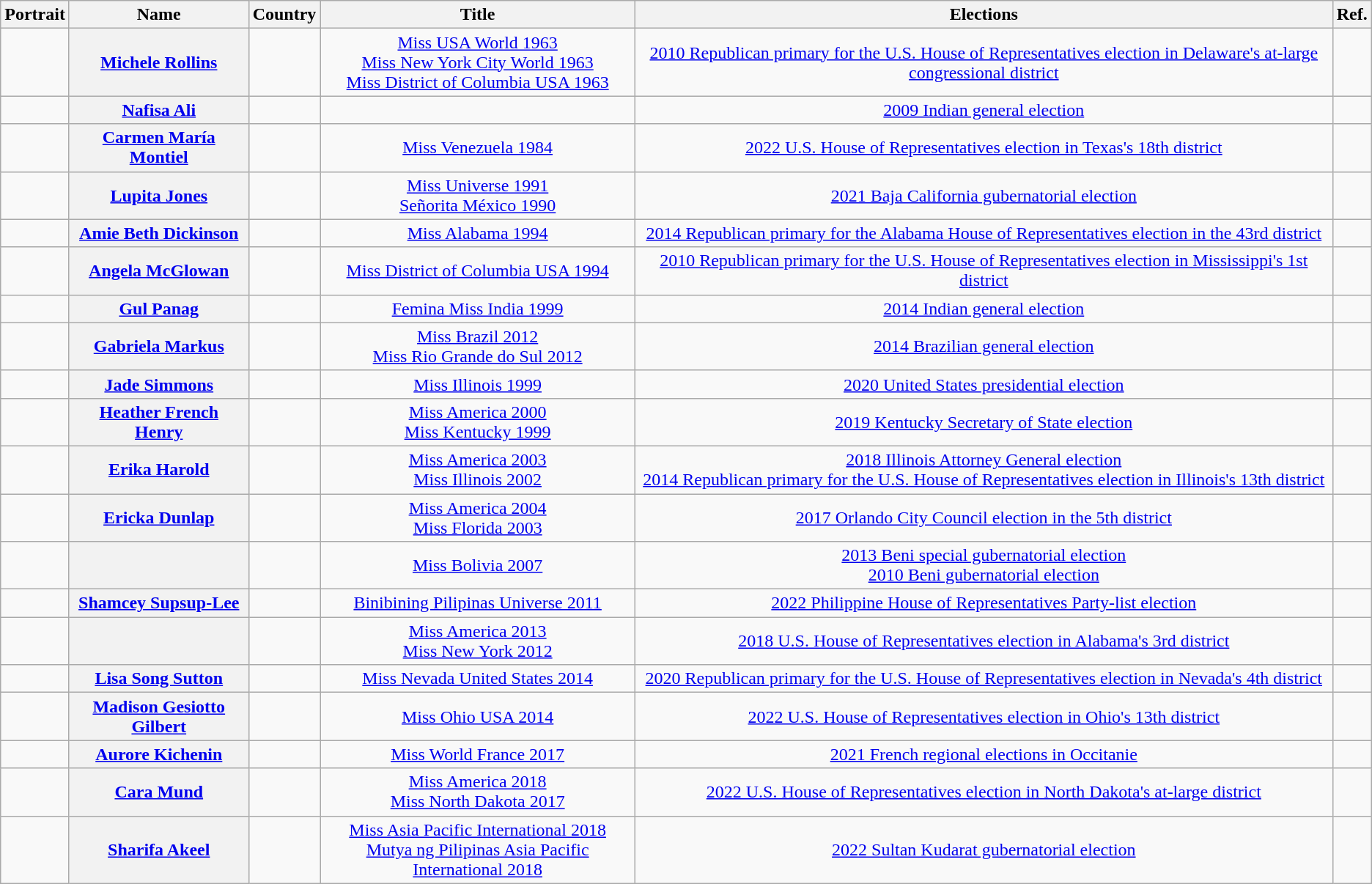<table class="wikitable sortable" style="text-align:center">
<tr>
<th scope="col">Portrait</th>
<th scope="col">Name</th>
<th scope="col">Country</th>
<th scope="col">Title</th>
<th scope="col">Elections</th>
<th scope="col">Ref.</th>
</tr>
<tr>
<td></td>
<th><a href='#'>Michele Rollins</a></th>
<td></td>
<td><a href='#'>Miss USA World 1963</a><br><a href='#'>Miss New York City World 1963</a><br><a href='#'>Miss District of Columbia USA 1963</a></td>
<td><a href='#'>2010 Republican primary for the U.S. House of Representatives election in Delaware's at-large congressional district</a></td>
<td></td>
</tr>
<tr>
<td></td>
<th><a href='#'>Nafisa Ali</a></th>
<td></td>
<td></td>
<td><a href='#'>2009 Indian general election</a></td>
<td></td>
</tr>
<tr>
<td></td>
<th><a href='#'>Carmen María Montiel</a></th>
<td></td>
<td><a href='#'>Miss Venezuela 1984</a></td>
<td><a href='#'>2022 U.S. House of Representatives election in Texas's 18th district</a></td>
<td></td>
</tr>
<tr>
<td></td>
<th><a href='#'>Lupita Jones</a></th>
<td></td>
<td><a href='#'>Miss Universe 1991</a><br><a href='#'>Señorita México 1990</a></td>
<td><a href='#'>2021 Baja California gubernatorial election</a></td>
<td></td>
</tr>
<tr>
<td></td>
<th><a href='#'>Amie Beth Dickinson</a></th>
<td></td>
<td><a href='#'>Miss Alabama 1994</a></td>
<td><a href='#'>2014 Republican primary for the Alabama House of Representatives election in the 43rd district</a></td>
<td></td>
</tr>
<tr>
<td></td>
<th><a href='#'>Angela McGlowan</a></th>
<td></td>
<td><a href='#'>Miss District of Columbia USA 1994</a></td>
<td><a href='#'>2010 Republican primary for the U.S. House of Representatives election in Mississippi's 1st district</a></td>
<td></td>
</tr>
<tr>
<td></td>
<th><a href='#'>Gul Panag</a></th>
<td></td>
<td><a href='#'>Femina Miss India 1999</a></td>
<td><a href='#'>2014 Indian general election</a></td>
<td></td>
</tr>
<tr>
<td></td>
<th><a href='#'>Gabriela Markus</a></th>
<td></td>
<td><a href='#'>Miss Brazil 2012</a><br><a href='#'>Miss Rio Grande do Sul 2012</a></td>
<td><a href='#'>2014 Brazilian general election</a></td>
<td></td>
</tr>
<tr>
<td></td>
<th><a href='#'>Jade Simmons</a></th>
<td></td>
<td><a href='#'>Miss Illinois 1999</a></td>
<td><a href='#'>2020 United States presidential election</a></td>
<td></td>
</tr>
<tr>
<td></td>
<th><a href='#'>Heather French Henry</a></th>
<td></td>
<td><a href='#'>Miss America 2000</a><br><a href='#'>Miss Kentucky 1999</a></td>
<td><a href='#'>2019 Kentucky Secretary of State election</a></td>
<td></td>
</tr>
<tr>
<td></td>
<th><a href='#'>Erika Harold</a></th>
<td></td>
<td><a href='#'>Miss America 2003</a><br><a href='#'>Miss Illinois 2002</a></td>
<td><a href='#'>2018 Illinois Attorney General election</a><br><a href='#'>2014 Republican primary for the U.S. House of Representatives election in Illinois's 13th district</a></td>
<td></td>
</tr>
<tr>
<td></td>
<th><a href='#'>Ericka Dunlap</a></th>
<td></td>
<td><a href='#'>Miss America 2004</a><br><a href='#'>Miss Florida 2003</a></td>
<td><a href='#'>2017 Orlando City Council election in the 5th district</a></td>
<td></td>
</tr>
<tr>
<td></td>
<th></th>
<td></td>
<td><a href='#'>Miss Bolivia 2007</a></td>
<td><a href='#'>2013 Beni special gubernatorial election</a><br><a href='#'>2010 Beni gubernatorial election</a></td>
<td></td>
</tr>
<tr>
<td></td>
<th><a href='#'>Shamcey Supsup-Lee</a></th>
<td></td>
<td><a href='#'>Binibining Pilipinas Universe 2011</a></td>
<td><a href='#'>2022 Philippine House of Representatives Party-list election</a></td>
<td></td>
</tr>
<tr>
<td></td>
<th></th>
<td></td>
<td><a href='#'>Miss America 2013</a><br><a href='#'>Miss New York 2012</a></td>
<td><a href='#'>2018 U.S. House of Representatives election in Alabama's 3rd district</a></td>
<td></td>
</tr>
<tr>
<td></td>
<th><a href='#'>Lisa Song Sutton</a></th>
<td></td>
<td><a href='#'>Miss Nevada United States 2014</a></td>
<td><a href='#'>2020 Republican primary for the U.S. House of Representatives election in Nevada's 4th district</a></td>
<td></td>
</tr>
<tr>
<td></td>
<th><a href='#'>Madison Gesiotto Gilbert</a></th>
<td></td>
<td><a href='#'>Miss Ohio USA 2014</a></td>
<td><a href='#'>2022 U.S. House of Representatives election in Ohio's 13th district</a></td>
<td></td>
</tr>
<tr>
<td></td>
<th><a href='#'>Aurore Kichenin</a></th>
<td></td>
<td><a href='#'>Miss World France 2017</a></td>
<td><a href='#'>2021 French regional elections in Occitanie</a></td>
<td></td>
</tr>
<tr>
<td></td>
<th><a href='#'>Cara Mund</a></th>
<td></td>
<td><a href='#'>Miss America 2018</a><br><a href='#'>Miss North Dakota 2017</a></td>
<td><a href='#'>2022 U.S. House of Representatives election in North Dakota's at-large district</a></td>
<td></td>
</tr>
<tr>
<td></td>
<th><a href='#'>Sharifa Akeel</a></th>
<td></td>
<td><a href='#'>Miss Asia Pacific International 2018</a><br><a href='#'>Mutya ng Pilipinas Asia Pacific International 2018</a></td>
<td><a href='#'>2022 Sultan Kudarat gubernatorial election</a></td>
<td></td>
</tr>
</table>
